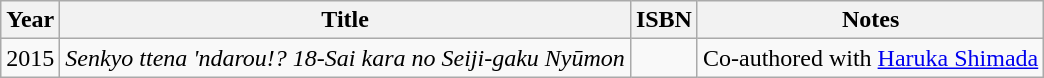<table class="wikitable">
<tr>
<th>Year</th>
<th>Title</th>
<th>ISBN</th>
<th>Notes</th>
</tr>
<tr>
<td>2015</td>
<td><em>Senkyo ttena 'ndarou!? 18-Sai kara no Seiji-gaku Nyūmon</em></td>
<td></td>
<td>Co-authored with <a href='#'>Haruka Shimada</a></td>
</tr>
</table>
